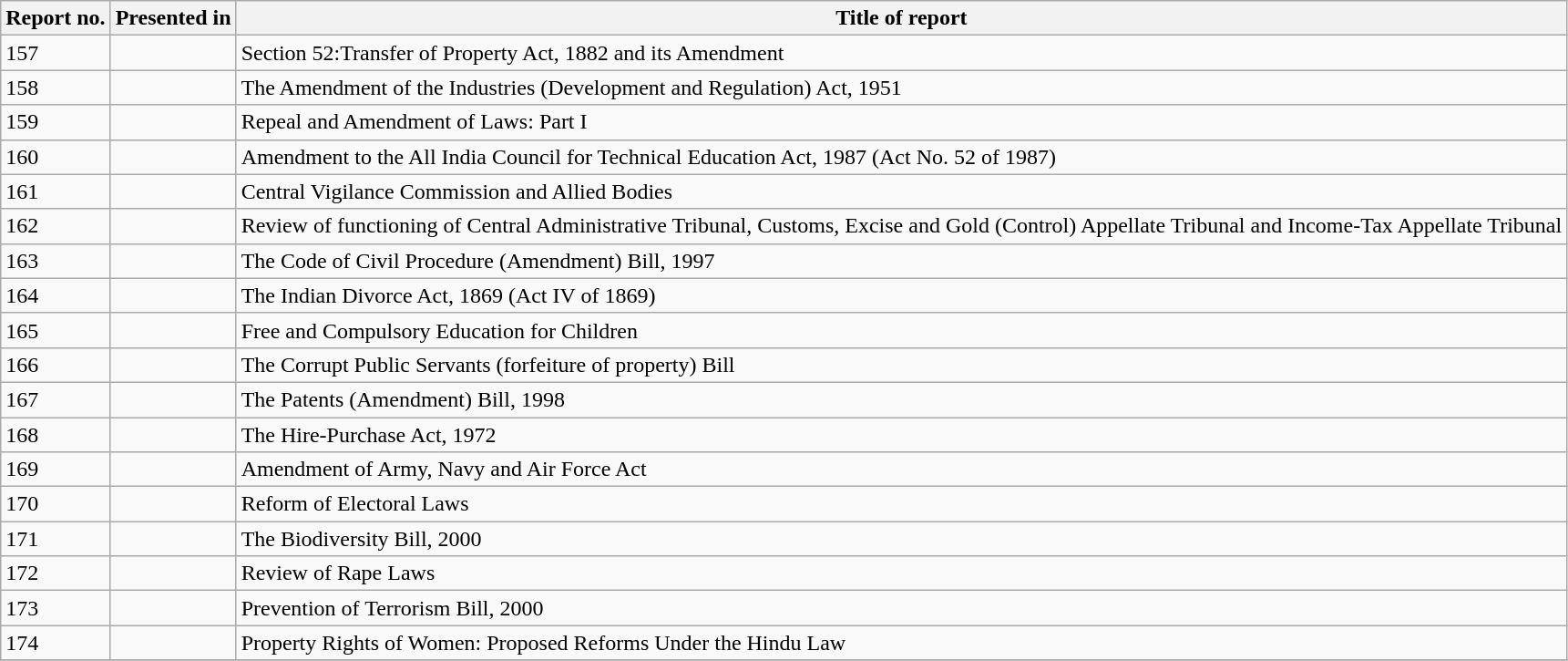<table class="wikitable">
<tr>
<th>Report no.</th>
<th>Presented in</th>
<th>Title of report</th>
</tr>
<tr>
<td>157</td>
<td></td>
<td>Section 52:Transfer of Property Act, 1882 and its Amendment</td>
</tr>
<tr>
<td>158</td>
<td></td>
<td>The Amendment of the Industries (Development and Regulation) Act, 1951</td>
</tr>
<tr>
<td>159</td>
<td></td>
<td>Repeal and Amendment of Laws: Part I</td>
</tr>
<tr>
<td>160</td>
<td></td>
<td>Amendment to the All India Council for Technical Education Act, 1987 (Act No. 52 of 1987)</td>
</tr>
<tr>
<td>161</td>
<td></td>
<td>Central Vigilance Commission and Allied Bodies</td>
</tr>
<tr>
<td>162</td>
<td></td>
<td>Review of functioning of Central Administrative Tribunal, Customs, Excise and Gold (Control) Appellate Tribunal and Income-Tax Appellate Tribunal</td>
</tr>
<tr>
<td>163</td>
<td></td>
<td>The Code of Civil Procedure (Amendment) Bill, 1997</td>
</tr>
<tr>
<td>164</td>
<td></td>
<td>The Indian Divorce Act, 1869 (Act IV of 1869)</td>
</tr>
<tr>
<td>165</td>
<td></td>
<td>Free and Compulsory Education for Children</td>
</tr>
<tr>
<td>166</td>
<td></td>
<td>The Corrupt Public Servants (forfeiture of property) Bill</td>
</tr>
<tr>
<td>167</td>
<td></td>
<td>The Patents (Amendment) Bill, 1998</td>
</tr>
<tr>
<td>168</td>
<td></td>
<td>The Hire-Purchase Act, 1972</td>
</tr>
<tr>
<td>169</td>
<td></td>
<td>Amendment of Army, Navy and Air Force Act</td>
</tr>
<tr>
<td>170</td>
<td></td>
<td>Reform of Electoral Laws</td>
</tr>
<tr>
<td>171</td>
<td></td>
<td>The Biodiversity Bill, 2000</td>
</tr>
<tr>
<td>172</td>
<td></td>
<td>Review of Rape Laws</td>
</tr>
<tr>
<td>173</td>
<td></td>
<td>Prevention of Terrorism Bill, 2000</td>
</tr>
<tr>
<td>174</td>
<td></td>
<td>Property Rights of Women: Proposed Reforms Under the Hindu Law</td>
</tr>
<tr>
</tr>
</table>
